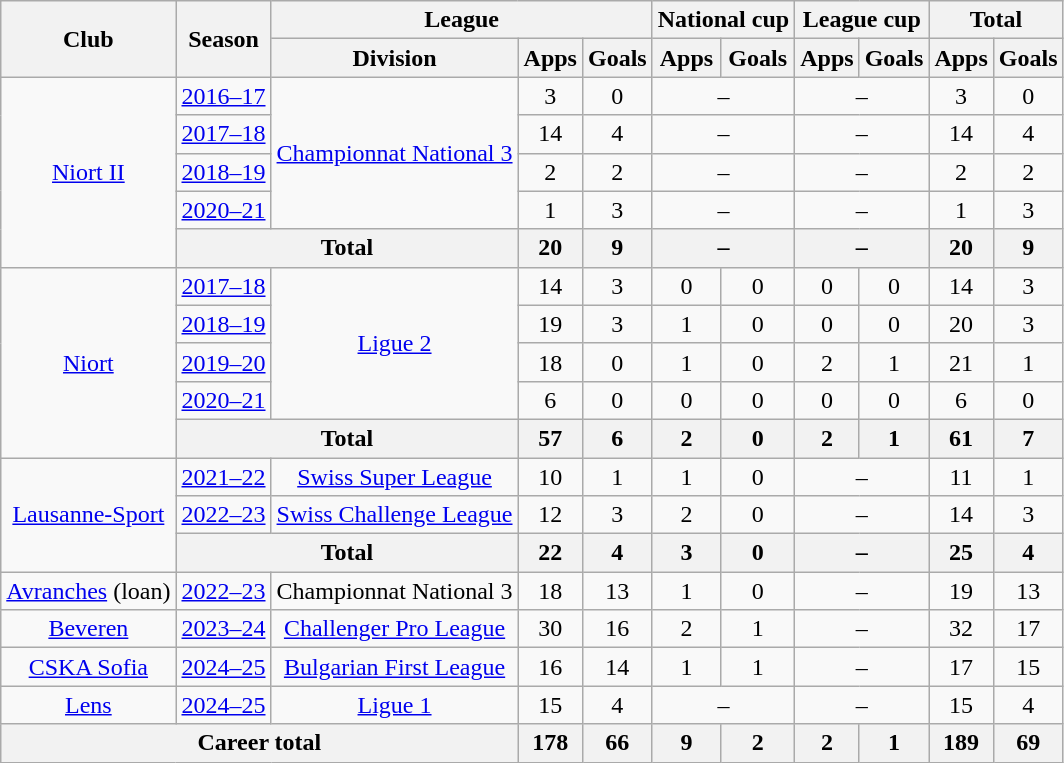<table class="wikitable" style="text-align: center;">
<tr>
<th rowspan="2">Club</th>
<th rowspan="2">Season</th>
<th colspan="3">League</th>
<th colspan="2">National cup</th>
<th colspan="2">League cup</th>
<th colspan="2">Total</th>
</tr>
<tr>
<th>Division</th>
<th>Apps</th>
<th>Goals</th>
<th>Apps</th>
<th>Goals</th>
<th>Apps</th>
<th>Goals</th>
<th>Apps</th>
<th>Goals</th>
</tr>
<tr>
<td rowspan=5><a href='#'>Niort II</a></td>
<td><a href='#'>2016–17</a></td>
<td rowspan=4><a href='#'>Championnat National 3</a></td>
<td>3</td>
<td>0</td>
<td colspan="2">–</td>
<td colspan="2">–</td>
<td>3</td>
<td>0</td>
</tr>
<tr>
<td><a href='#'>2017–18</a></td>
<td>14</td>
<td>4</td>
<td colspan="2">–</td>
<td colspan="2">–</td>
<td>14</td>
<td>4</td>
</tr>
<tr>
<td><a href='#'>2018–19</a></td>
<td>2</td>
<td>2</td>
<td colspan="2">–</td>
<td colspan="2">–</td>
<td>2</td>
<td>2</td>
</tr>
<tr>
<td><a href='#'>2020–21</a></td>
<td>1</td>
<td>3</td>
<td colspan="2">–</td>
<td colspan="2">–</td>
<td>1</td>
<td>3</td>
</tr>
<tr>
<th colspan="2">Total</th>
<th>20</th>
<th>9</th>
<th colspan="2">–</th>
<th colspan="2">–</th>
<th>20</th>
<th>9</th>
</tr>
<tr>
<td rowspan=5><a href='#'>Niort</a></td>
<td><a href='#'>2017–18</a></td>
<td rowspan=4><a href='#'>Ligue 2</a></td>
<td>14</td>
<td>3</td>
<td>0</td>
<td>0</td>
<td>0</td>
<td>0</td>
<td>14</td>
<td>3</td>
</tr>
<tr>
<td><a href='#'>2018–19</a></td>
<td>19</td>
<td>3</td>
<td>1</td>
<td>0</td>
<td>0</td>
<td>0</td>
<td>20</td>
<td>3</td>
</tr>
<tr>
<td><a href='#'>2019–20</a></td>
<td>18</td>
<td>0</td>
<td>1</td>
<td>0</td>
<td>2</td>
<td>1</td>
<td>21</td>
<td>1</td>
</tr>
<tr>
<td><a href='#'>2020–21</a></td>
<td>6</td>
<td>0</td>
<td>0</td>
<td>0</td>
<td>0</td>
<td>0</td>
<td>6</td>
<td>0</td>
</tr>
<tr>
<th colspan="2">Total</th>
<th>57</th>
<th>6</th>
<th>2</th>
<th>0</th>
<th>2</th>
<th>1</th>
<th>61</th>
<th>7</th>
</tr>
<tr>
<td rowspan=3><a href='#'>Lausanne-Sport</a></td>
<td><a href='#'>2021–22</a></td>
<td><a href='#'>Swiss Super League</a></td>
<td>10</td>
<td>1</td>
<td>1</td>
<td>0</td>
<td colspan="2">–</td>
<td>11</td>
<td>1</td>
</tr>
<tr>
<td><a href='#'>2022–23</a></td>
<td><a href='#'>Swiss Challenge League</a></td>
<td>12</td>
<td>3</td>
<td>2</td>
<td>0</td>
<td colspan="2">–</td>
<td>14</td>
<td>3</td>
</tr>
<tr>
<th colspan="2">Total</th>
<th>22</th>
<th>4</th>
<th>3</th>
<th>0</th>
<th colspan="2">–</th>
<th>25</th>
<th>4</th>
</tr>
<tr>
<td><a href='#'>Avranches</a> (loan)</td>
<td><a href='#'>2022–23</a></td>
<td>Championnat National 3</td>
<td>18</td>
<td>13</td>
<td>1</td>
<td>0</td>
<td colspan="2">–</td>
<td>19</td>
<td>13</td>
</tr>
<tr>
<td><a href='#'>Beveren</a></td>
<td><a href='#'>2023–24</a></td>
<td><a href='#'>Challenger Pro League</a></td>
<td>30</td>
<td>16</td>
<td>2</td>
<td>1</td>
<td colspan="2">–</td>
<td>32</td>
<td>17</td>
</tr>
<tr>
<td><a href='#'>CSKA Sofia</a></td>
<td><a href='#'>2024–25</a></td>
<td><a href='#'>Bulgarian First League</a></td>
<td>16</td>
<td>14</td>
<td>1</td>
<td>1</td>
<td colspan="2">–</td>
<td>17</td>
<td>15</td>
</tr>
<tr>
<td><a href='#'>Lens</a></td>
<td><a href='#'>2024–25</a></td>
<td><a href='#'>Ligue 1</a></td>
<td>15</td>
<td>4</td>
<td colspan="2">–</td>
<td colspan="2">–</td>
<td>15</td>
<td>4</td>
</tr>
<tr>
<th colspan="3">Career total</th>
<th>178</th>
<th>66</th>
<th>9</th>
<th>2</th>
<th>2</th>
<th>1</th>
<th>189</th>
<th>69</th>
</tr>
</table>
